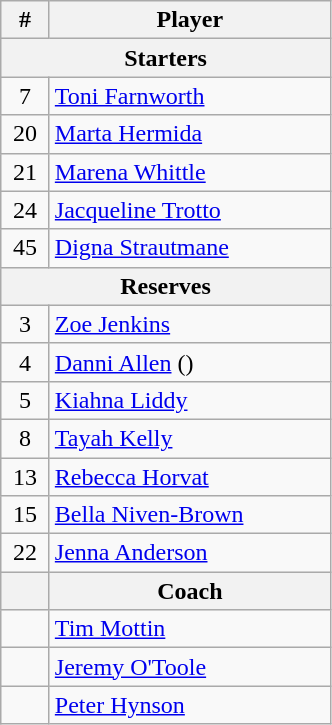<table class="wikitable" style="text-align:center">
<tr>
<th scope="col" width="25px">#</th>
<th scope="col" width="180px">Player</th>
</tr>
<tr>
<th scope="col" colspan="2">Starters</th>
</tr>
<tr>
<td>7</td>
<td style="text-align:left"><a href='#'>Toni Farnworth</a></td>
</tr>
<tr>
<td>20</td>
<td style="text-align:left"><a href='#'>Marta Hermida</a></td>
</tr>
<tr>
<td>21</td>
<td style="text-align:left"><a href='#'>Marena Whittle</a></td>
</tr>
<tr>
<td>24</td>
<td style="text-align:left"><a href='#'>Jacqueline Trotto</a></td>
</tr>
<tr>
<td>45</td>
<td style="text-align:left"><a href='#'>Digna Strautmane</a></td>
</tr>
<tr>
<th scope="col" colspan="2">Reserves</th>
</tr>
<tr>
<td>3</td>
<td style="text-align:left"><a href='#'>Zoe Jenkins</a></td>
</tr>
<tr>
<td>4</td>
<td style="text-align:left"><a href='#'>Danni Allen</a> ()</td>
</tr>
<tr>
<td>5</td>
<td style="text-align:left"><a href='#'>Kiahna Liddy</a></td>
</tr>
<tr>
<td>8</td>
<td style="text-align:left"><a href='#'>Tayah Kelly</a></td>
</tr>
<tr>
<td>13</td>
<td style="text-align:left"><a href='#'>Rebecca Horvat</a></td>
</tr>
<tr>
<td>15</td>
<td style="text-align:left"><a href='#'>Bella Niven-Brown</a></td>
</tr>
<tr>
<td>22</td>
<td style="text-align:left"><a href='#'>Jenna Anderson</a></td>
</tr>
<tr>
<th scope="col" width="25px"></th>
<th scope="col" width="180px">Coach</th>
</tr>
<tr>
<td></td>
<td style="text-align:left"><a href='#'>Tim Mottin</a></td>
</tr>
<tr>
<td></td>
<td style="text-align:left"><a href='#'>Jeremy O'Toole</a></td>
</tr>
<tr>
<td></td>
<td style="text-align:left"><a href='#'>Peter Hynson</a></td>
</tr>
</table>
